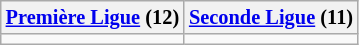<table class="wikitable" style="text-align:center; font-size:85%">
<tr>
<th><a href='#'>Première Ligue</a> (12)</th>
<th><a href='#'>Seconde Ligue</a> (11)</th>
</tr>
<tr>
<td valign=top></td>
<td valign=top></td>
</tr>
</table>
